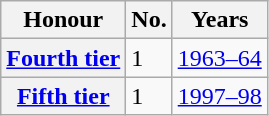<table class="wikitable plainrowheaders">
<tr>
<th scope=col>Honour</th>
<th scope=col>No.</th>
<th scope=col>Years</th>
</tr>
<tr>
<th scope=row><a href='#'>Fourth tier</a></th>
<td>1</td>
<td><a href='#'>1963–64</a></td>
</tr>
<tr>
<th scope=row><a href='#'>Fifth tier</a></th>
<td>1</td>
<td><a href='#'>1997–98</a></td>
</tr>
</table>
